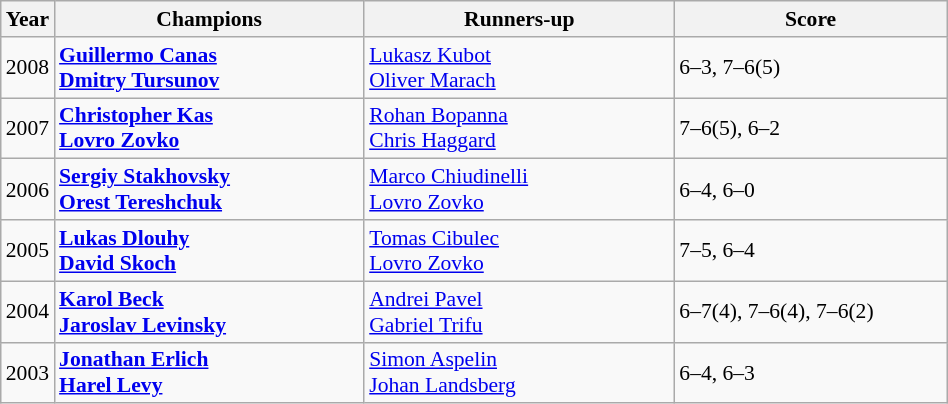<table class="wikitable" style="font-size:90%">
<tr>
<th>Year</th>
<th width="200">Champions</th>
<th width="200">Runners-up</th>
<th width="175">Score</th>
</tr>
<tr>
<td>2008</td>
<td> <strong><a href='#'>Guillermo Canas</a></strong> <br>  <strong><a href='#'>Dmitry Tursunov</a></strong></td>
<td> <a href='#'>Lukasz Kubot</a> <br>  <a href='#'>Oliver Marach</a></td>
<td>6–3, 7–6(5)</td>
</tr>
<tr>
<td>2007</td>
<td> <strong><a href='#'>Christopher Kas</a></strong> <br>  <strong><a href='#'>Lovro Zovko</a></strong></td>
<td> <a href='#'>Rohan Bopanna</a> <br>  <a href='#'>Chris Haggard</a></td>
<td>7–6(5), 6–2</td>
</tr>
<tr>
<td>2006</td>
<td> <strong><a href='#'>Sergiy Stakhovsky</a></strong> <br>  <strong><a href='#'>Orest Tereshchuk</a></strong></td>
<td> <a href='#'>Marco Chiudinelli</a> <br>  <a href='#'>Lovro Zovko</a></td>
<td>6–4, 6–0</td>
</tr>
<tr>
<td>2005</td>
<td> <strong><a href='#'>Lukas Dlouhy</a></strong> <br>  <strong><a href='#'>David Skoch</a></strong></td>
<td> <a href='#'>Tomas Cibulec</a> <br>  <a href='#'>Lovro Zovko</a></td>
<td>7–5, 6–4</td>
</tr>
<tr>
<td>2004</td>
<td> <strong><a href='#'>Karol Beck</a></strong> <br>  <strong><a href='#'>Jaroslav Levinsky</a></strong></td>
<td> <a href='#'>Andrei Pavel</a> <br>  <a href='#'>Gabriel Trifu</a></td>
<td>6–7(4), 7–6(4), 7–6(2)</td>
</tr>
<tr>
<td>2003</td>
<td> <strong><a href='#'>Jonathan Erlich</a></strong> <br>  <strong><a href='#'>Harel Levy</a></strong></td>
<td> <a href='#'>Simon Aspelin</a> <br>  <a href='#'>Johan Landsberg</a></td>
<td>6–4, 6–3</td>
</tr>
</table>
